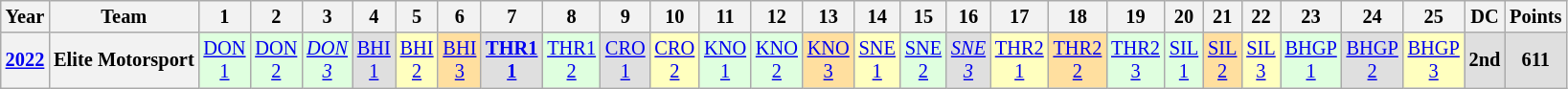<table class="wikitable" style="text-align:center; font-size:85%">
<tr>
<th>Year</th>
<th>Team</th>
<th>1</th>
<th>2</th>
<th>3</th>
<th>4</th>
<th>5</th>
<th>6</th>
<th>7</th>
<th>8</th>
<th>9</th>
<th>10</th>
<th>11</th>
<th>12</th>
<th>13</th>
<th>14</th>
<th>15</th>
<th>16</th>
<th>17</th>
<th>18</th>
<th>19</th>
<th>20</th>
<th>21</th>
<th>22</th>
<th>23</th>
<th>24</th>
<th>25</th>
<th>DC</th>
<th>Points</th>
</tr>
<tr>
<th><a href='#'>2022</a></th>
<th nowrap>Elite Motorsport</th>
<td style="background:#DFFFDF;"><a href='#'>DON<br>1</a><br></td>
<td style="background:#DFFFDF;"><a href='#'>DON<br>2</a><br></td>
<td style="background:#DFFFDF;"><em><a href='#'>DON<br>3</a></em><br></td>
<td style="background:#DFDFDF;"><a href='#'>BHI<br>1</a><br></td>
<td style="background:#FFFFBF;"><a href='#'>BHI<br>2</a><br></td>
<td style="background:#FFDF9F;"><a href='#'>BHI<br>3</a><br></td>
<td style="background:#DFDFDF;"><strong><a href='#'>THR1<br>1</a></strong><br></td>
<td style="background:#DFFFDF;"><a href='#'>THR1<br>2</a><br></td>
<td style="background:#DFDFDF;"><a href='#'>CRO<br>1</a><br></td>
<td style="background:#FFFFBF;"><a href='#'>CRO<br>2</a><br></td>
<td style="background:#DFFFDF;"><a href='#'>KNO<br>1</a><br></td>
<td style="background:#DFFFDF;"><a href='#'>KNO<br>2</a><br></td>
<td style="background:#FFDF9F;"><a href='#'>KNO<br>3</a><br></td>
<td style="background:#FFFFBF;"><a href='#'>SNE<br>1</a><br></td>
<td style="background:#DFFFDF;"><a href='#'>SNE<br>2</a><br></td>
<td style="background:#DFDFDF;"><em><a href='#'>SNE<br>3</a></em><br></td>
<td style="background:#FFFFBF;"><a href='#'>THR2<br>1</a><br></td>
<td style="background:#FFDF9F;"><a href='#'>THR2<br>2</a><br></td>
<td style="background:#DFFFDF;"><a href='#'>THR2<br>3</a><br></td>
<td style="background:#DFFFDF;"><a href='#'>SIL<br>1</a><br></td>
<td style="background:#FFDF9F;"><a href='#'>SIL<br>2</a><br></td>
<td style="background:#FFFFBF;"><a href='#'>SIL<br>3</a><br></td>
<td style="background:#DFFFDF;"><a href='#'>BHGP<br>1</a><br></td>
<td style="background:#DFDFDF;"><a href='#'>BHGP<br>2</a><br></td>
<td style="background:#FFFFBF;"><a href='#'>BHGP<br>3</a><br></td>
<th style="background:#DFDFDF">2nd</th>
<th style="background:#DFDFDF">611</th>
</tr>
</table>
